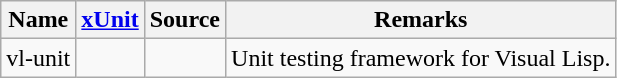<table class="wikitable sortable">
<tr>
<th>Name</th>
<th><a href='#'>xUnit</a></th>
<th>Source</th>
<th>Remarks</th>
</tr>
<tr>
<td>vl-unit</td>
<td></td>
<td></td>
<td>Unit testing framework for Visual Lisp.</td>
</tr>
</table>
